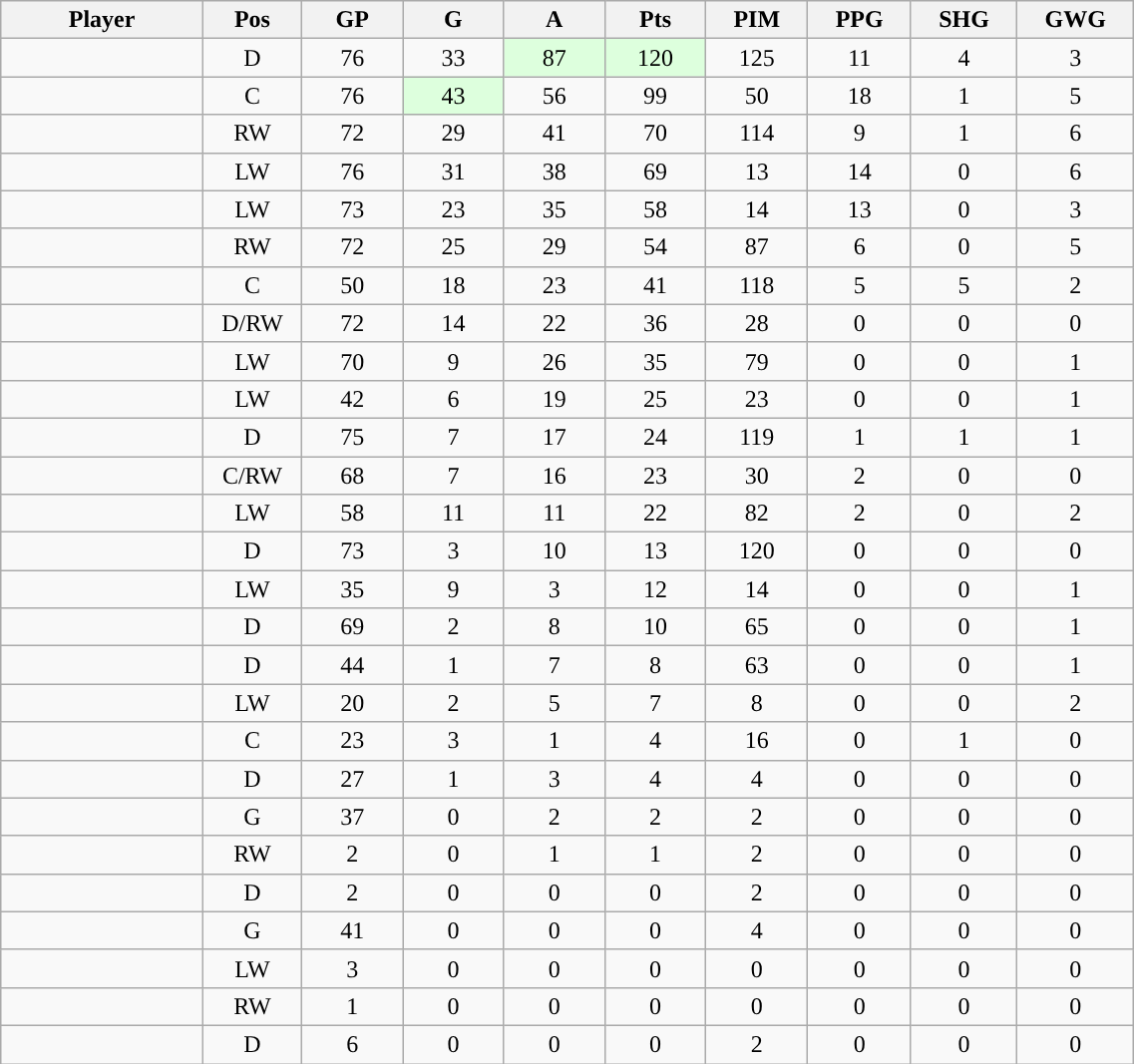<table class="wikitable sortable" width="60%">
<tr ALIGN="center">
<th bgcolor="#DDDDFF" width="10%">Player</th>
<th bgcolor="#DDDDFF" width="3%" title="Position">Pos</th>
<th bgcolor="#DDDDFF" width="5%" title="Games played">GP</th>
<th bgcolor="#DDDDFF" width="5%" title="Goals">G</th>
<th bgcolor="#DDDDFF" width="5%" title="Assists">A</th>
<th bgcolor="#DDDDFF" width="5%" title="Points">Pts</th>
<th bgcolor="#DDDDFF" width="5%" title="Penalties in Minutes">PIM</th>
<th bgcolor="#DDDDFF" width="5%" title="Power play goals">PPG</th>
<th bgcolor="#DDDDFF" width="5%" title="Short-handed goals">SHG</th>
<th bgcolor="#DDDDFF" width="5%" title="Game-winning goals">GWG</th>
</tr>
<tr align="center">
<td align="right"></td>
<td>D</td>
<td>76</td>
<td>33</td>
<td style="background:#DDFFDD;">87</td>
<td style="background:#DDFFDD;">120</td>
<td>125</td>
<td>11</td>
<td>4</td>
<td>3</td>
</tr>
<tr align="center">
<td align="right"></td>
<td>C</td>
<td>76</td>
<td style="background:#DDFFDD;">43</td>
<td>56</td>
<td>99</td>
<td>50</td>
<td>18</td>
<td>1</td>
<td>5</td>
</tr>
<tr align="center">
<td align="right"></td>
<td>RW</td>
<td>72</td>
<td>29</td>
<td>41</td>
<td>70</td>
<td>114</td>
<td>9</td>
<td>1</td>
<td>6</td>
</tr>
<tr align="center">
<td align="right"></td>
<td>LW</td>
<td>76</td>
<td>31</td>
<td>38</td>
<td>69</td>
<td>13</td>
<td>14</td>
<td>0</td>
<td>6</td>
</tr>
<tr align="center">
<td align="right"></td>
<td>LW</td>
<td>73</td>
<td>23</td>
<td>35</td>
<td>58</td>
<td>14</td>
<td>13</td>
<td>0</td>
<td>3</td>
</tr>
<tr align="center">
<td align="right"></td>
<td>RW</td>
<td>72</td>
<td>25</td>
<td>29</td>
<td>54</td>
<td>87</td>
<td>6</td>
<td>0</td>
<td>5</td>
</tr>
<tr align="center">
<td align="right"></td>
<td>C</td>
<td>50</td>
<td>18</td>
<td>23</td>
<td>41</td>
<td>118</td>
<td>5</td>
<td>5</td>
<td>2</td>
</tr>
<tr align="center">
<td align="right"></td>
<td>D/RW</td>
<td>72</td>
<td>14</td>
<td>22</td>
<td>36</td>
<td>28</td>
<td>0</td>
<td>0</td>
<td>0</td>
</tr>
<tr align="center">
<td align="right"></td>
<td>LW</td>
<td>70</td>
<td>9</td>
<td>26</td>
<td>35</td>
<td>79</td>
<td>0</td>
<td>0</td>
<td>1</td>
</tr>
<tr align="center">
<td align="right"></td>
<td>LW</td>
<td>42</td>
<td>6</td>
<td>19</td>
<td>25</td>
<td>23</td>
<td>0</td>
<td>0</td>
<td>1</td>
</tr>
<tr align="center">
<td align="right"></td>
<td>D</td>
<td>75</td>
<td>7</td>
<td>17</td>
<td>24</td>
<td>119</td>
<td>1</td>
<td>1</td>
<td>1</td>
</tr>
<tr align="center">
<td align="right"></td>
<td>C/RW</td>
<td>68</td>
<td>7</td>
<td>16</td>
<td>23</td>
<td>30</td>
<td>2</td>
<td>0</td>
<td>0</td>
</tr>
<tr align="center">
<td align="right"></td>
<td>LW</td>
<td>58</td>
<td>11</td>
<td>11</td>
<td>22</td>
<td>82</td>
<td>2</td>
<td>0</td>
<td>2</td>
</tr>
<tr align="center">
<td align="right"></td>
<td>D</td>
<td>73</td>
<td>3</td>
<td>10</td>
<td>13</td>
<td>120</td>
<td>0</td>
<td>0</td>
<td>0</td>
</tr>
<tr align="center">
<td align="right"></td>
<td>LW</td>
<td>35</td>
<td>9</td>
<td>3</td>
<td>12</td>
<td>14</td>
<td>0</td>
<td>0</td>
<td>1</td>
</tr>
<tr align="center">
<td align="right"></td>
<td>D</td>
<td>69</td>
<td>2</td>
<td>8</td>
<td>10</td>
<td>65</td>
<td>0</td>
<td>0</td>
<td>1</td>
</tr>
<tr align="center">
<td align="right"></td>
<td>D</td>
<td>44</td>
<td>1</td>
<td>7</td>
<td>8</td>
<td>63</td>
<td>0</td>
<td>0</td>
<td>1</td>
</tr>
<tr align="center">
<td align="right"></td>
<td>LW</td>
<td>20</td>
<td>2</td>
<td>5</td>
<td>7</td>
<td>8</td>
<td>0</td>
<td>0</td>
<td>2</td>
</tr>
<tr align="center">
<td align="right"></td>
<td>C</td>
<td>23</td>
<td>3</td>
<td>1</td>
<td>4</td>
<td>16</td>
<td>0</td>
<td>1</td>
<td>0</td>
</tr>
<tr align="center">
<td align="right"></td>
<td>D</td>
<td>27</td>
<td>1</td>
<td>3</td>
<td>4</td>
<td>4</td>
<td>0</td>
<td>0</td>
<td>0</td>
</tr>
<tr align="center">
<td align="right"></td>
<td>G</td>
<td>37</td>
<td>0</td>
<td>2</td>
<td>2</td>
<td>2</td>
<td>0</td>
<td>0</td>
<td>0</td>
</tr>
<tr align="center">
<td align="right"></td>
<td>RW</td>
<td>2</td>
<td>0</td>
<td>1</td>
<td>1</td>
<td>2</td>
<td>0</td>
<td>0</td>
<td>0</td>
</tr>
<tr align="center">
<td align="right"></td>
<td>D</td>
<td>2</td>
<td>0</td>
<td>0</td>
<td>0</td>
<td>2</td>
<td>0</td>
<td>0</td>
<td>0</td>
</tr>
<tr align="center">
<td align="right"></td>
<td>G</td>
<td>41</td>
<td>0</td>
<td>0</td>
<td>0</td>
<td>4</td>
<td>0</td>
<td>0</td>
<td>0</td>
</tr>
<tr align="center">
<td align="right"></td>
<td>LW</td>
<td>3</td>
<td>0</td>
<td>0</td>
<td>0</td>
<td>0</td>
<td>0</td>
<td>0</td>
<td>0</td>
</tr>
<tr align="center">
<td align="right"></td>
<td>RW</td>
<td>1</td>
<td>0</td>
<td>0</td>
<td>0</td>
<td>0</td>
<td>0</td>
<td>0</td>
<td>0</td>
</tr>
<tr align="center">
<td align="right"></td>
<td>D</td>
<td>6</td>
<td>0</td>
<td>0</td>
<td>0</td>
<td>2</td>
<td>0</td>
<td>0</td>
<td>0</td>
</tr>
</table>
